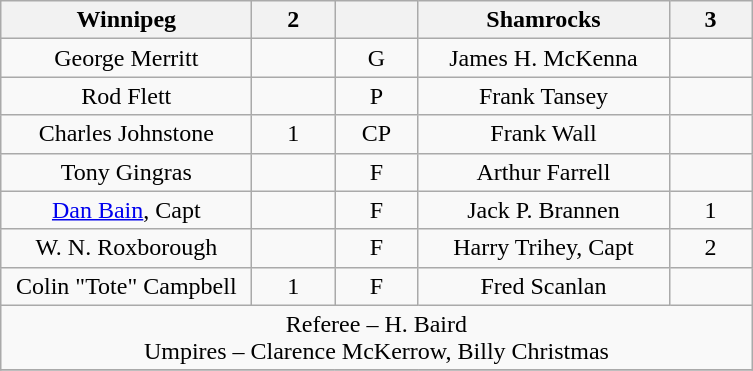<table class="wikitable" style="text-align:center;">
<tr>
<th style="width:10em">Winnipeg</th>
<th style="width:3em">2</th>
<th style="width:3em"></th>
<th style="width:10em">Shamrocks</th>
<th style="width:3em">3</th>
</tr>
<tr>
<td>George  Merritt</td>
<td></td>
<td>G</td>
<td>James H. McKenna</td>
<td></td>
</tr>
<tr>
<td>Rod Flett</td>
<td></td>
<td>P</td>
<td>Frank Tansey</td>
<td></td>
</tr>
<tr>
<td>Charles Johnstone</td>
<td>1</td>
<td>CP</td>
<td>Frank Wall</td>
<td></td>
</tr>
<tr>
<td>Tony Gingras</td>
<td></td>
<td>F</td>
<td>Arthur Farrell</td>
<td></td>
</tr>
<tr>
<td><a href='#'>Dan Bain</a>, Capt</td>
<td></td>
<td>F</td>
<td>Jack P. Brannen</td>
<td>1</td>
</tr>
<tr>
<td>W. N. Roxborough</td>
<td></td>
<td>F</td>
<td>Harry Trihey, Capt</td>
<td>2</td>
</tr>
<tr>
<td>Colin "Tote" Campbell</td>
<td>1</td>
<td>F</td>
<td>Fred Scanlan</td>
<td></td>
</tr>
<tr>
<td colspan=5 align=center>Referee – H. Baird<br>Umpires – Clarence McKerrow, Billy Christmas</td>
</tr>
<tr>
</tr>
</table>
